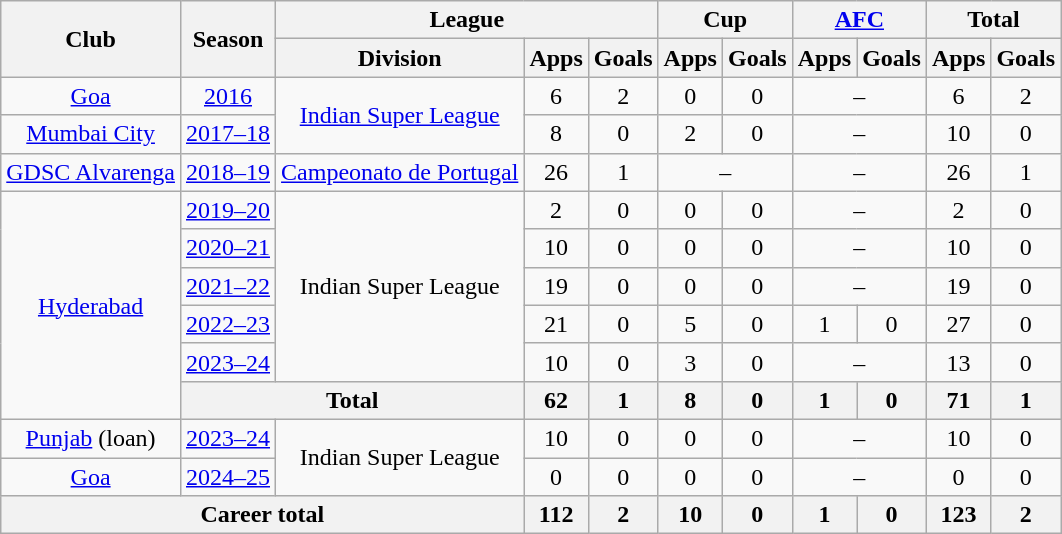<table class="wikitable" style="text-align: center;">
<tr>
<th rowspan="2">Club</th>
<th rowspan="2">Season</th>
<th colspan="3">League</th>
<th colspan="2">Cup</th>
<th colspan="2"><a href='#'>AFC</a></th>
<th colspan="2">Total</th>
</tr>
<tr>
<th>Division</th>
<th>Apps</th>
<th>Goals</th>
<th>Apps</th>
<th>Goals</th>
<th>Apps</th>
<th>Goals</th>
<th>Apps</th>
<th>Goals</th>
</tr>
<tr>
<td rowspan="1"><a href='#'>Goa</a></td>
<td><a href='#'>2016</a></td>
<td rowspan="2"><a href='#'>Indian Super League</a></td>
<td>6</td>
<td>2</td>
<td>0</td>
<td>0</td>
<td colspan="2">–</td>
<td>6</td>
<td>2</td>
</tr>
<tr>
<td rowspan="1"><a href='#'>Mumbai City</a></td>
<td><a href='#'>2017–18</a></td>
<td>8</td>
<td>0</td>
<td>2</td>
<td>0</td>
<td colspan="2">–</td>
<td>10</td>
<td>0</td>
</tr>
<tr>
<td rowspan="1"><a href='#'>GDSC Alvarenga</a></td>
<td><a href='#'>2018–19</a></td>
<td rowspan="1"><a href='#'>Campeonato de Portugal</a></td>
<td>26</td>
<td>1</td>
<td colspan="2">–</td>
<td colspan="2 ">–</td>
<td>26</td>
<td>1</td>
</tr>
<tr>
<td rowspan="6"><a href='#'>Hyderabad</a></td>
<td><a href='#'>2019–20</a></td>
<td rowspan="5">Indian Super League</td>
<td>2</td>
<td>0</td>
<td>0</td>
<td>0</td>
<td colspan="2">–</td>
<td>2</td>
<td>0</td>
</tr>
<tr>
<td><a href='#'>2020–21</a></td>
<td>10</td>
<td>0</td>
<td>0</td>
<td>0</td>
<td colspan="2">–</td>
<td>10</td>
<td>0</td>
</tr>
<tr>
<td><a href='#'>2021–22</a></td>
<td>19</td>
<td>0</td>
<td>0</td>
<td>0</td>
<td colspan="2">–</td>
<td>19</td>
<td>0</td>
</tr>
<tr>
<td><a href='#'>2022–23</a></td>
<td>21</td>
<td>0</td>
<td>5</td>
<td>0</td>
<td>1</td>
<td>0</td>
<td>27</td>
<td>0</td>
</tr>
<tr>
<td><a href='#'>2023–24</a></td>
<td>10</td>
<td>0</td>
<td>3</td>
<td>0</td>
<td colspan="2">–</td>
<td>13</td>
<td>0</td>
</tr>
<tr>
<th colspan="2">Total</th>
<th>62</th>
<th>1</th>
<th>8</th>
<th>0</th>
<th>1</th>
<th>0</th>
<th>71</th>
<th>1</th>
</tr>
<tr>
<td><a href='#'>Punjab</a> (loan)</td>
<td><a href='#'>2023–24</a></td>
<td rowspan="2">Indian Super League</td>
<td>10</td>
<td>0</td>
<td>0</td>
<td>0</td>
<td colspan="2">–</td>
<td>10</td>
<td>0</td>
</tr>
<tr>
<td><a href='#'>Goa</a></td>
<td><a href='#'>2024–25</a></td>
<td>0</td>
<td>0</td>
<td>0</td>
<td>0</td>
<td colspan="2">–</td>
<td>0</td>
<td>0</td>
</tr>
<tr>
<th colspan="3">Career total</th>
<th>112</th>
<th>2</th>
<th>10</th>
<th>0</th>
<th>1</th>
<th>0</th>
<th>123</th>
<th>2</th>
</tr>
</table>
